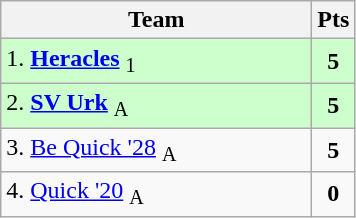<table class="wikitable" style="text-align:center; float:left; margin-right:1em">
<tr>
<th style="width:200px">Team</th>
<th width=20>Pts</th>
</tr>
<tr bgcolor=ccffcc>
<td align=left>1. <strong><a href='#'>Heracles</a></strong> <sub>1</sub></td>
<td><strong>5</strong></td>
</tr>
<tr bgcolor=ccffcc>
<td align=left>2. <strong><a href='#'>SV Urk</a></strong> <sub>A</sub></td>
<td><strong>5</strong></td>
</tr>
<tr>
<td align=left>3. <a href='#'>Be Quick '28</a> <sub>A</sub></td>
<td><strong>5</strong></td>
</tr>
<tr>
<td align=left>4. <a href='#'>Quick '20</a> <sub>A</sub></td>
<td><strong>0</strong></td>
</tr>
</table>
